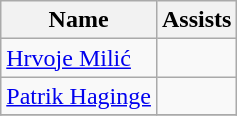<table class="wikitable">
<tr>
<th>Name</th>
<th>Assists</th>
</tr>
<tr>
<td> <a href='#'>Hrvoje Milić</a></td>
<td></td>
</tr>
<tr>
<td> <a href='#'>Patrik Haginge</a></td>
<td></td>
</tr>
<tr>
</tr>
</table>
